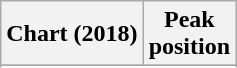<table class="wikitable sortable plainrowheaders" style="text-align:center">
<tr>
<th scope="col">Chart (2018)</th>
<th scope="col">Peak<br> position</th>
</tr>
<tr>
</tr>
<tr>
</tr>
<tr>
</tr>
<tr>
</tr>
<tr>
</tr>
<tr>
</tr>
</table>
